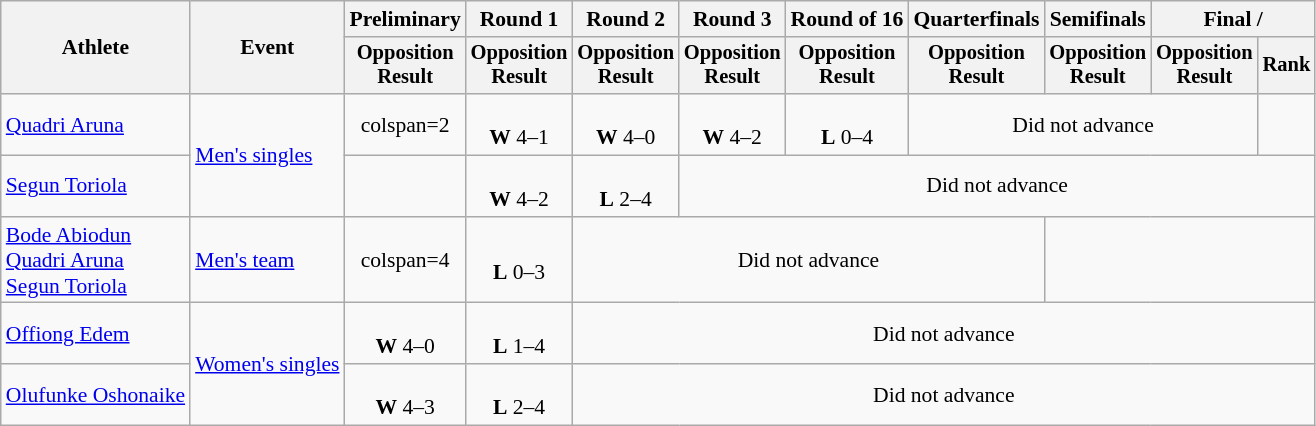<table class="wikitable" style="font-size:90%;">
<tr>
<th rowspan=2>Athlete</th>
<th rowspan=2>Event</th>
<th>Preliminary</th>
<th>Round 1</th>
<th>Round 2</th>
<th>Round 3</th>
<th>Round of 16</th>
<th>Quarterfinals</th>
<th>Semifinals</th>
<th colspan=2>Final / </th>
</tr>
<tr style="font-size:95%">
<th>Opposition<br>Result</th>
<th>Opposition<br>Result</th>
<th>Opposition<br>Result</th>
<th>Opposition<br>Result</th>
<th>Opposition<br>Result</th>
<th>Opposition<br>Result</th>
<th>Opposition<br>Result</th>
<th>Opposition<br>Result</th>
<th>Rank</th>
</tr>
<tr align=center>
<td align=left><a href='#'>Quadri Aruna</a></td>
<td align=left rowspan=2><a href='#'>Men's singles</a></td>
<td>colspan=2 </td>
<td><br><strong>W</strong> 4–1</td>
<td><br><strong>W</strong> 4–0</td>
<td><br><strong>W</strong> 4–2</td>
<td><br><strong>L</strong> 0–4</td>
<td colspan=3>Did not advance</td>
</tr>
<tr align=center>
<td align=left><a href='#'>Segun Toriola</a></td>
<td></td>
<td><br><strong>W</strong> 4–2</td>
<td><br><strong>L</strong> 2–4</td>
<td colspan=6>Did not advance</td>
</tr>
<tr align=center>
<td align=left><a href='#'>Bode Abiodun</a><br><a href='#'>Quadri Aruna</a><br><a href='#'>Segun Toriola</a></td>
<td align=left><a href='#'>Men's team</a></td>
<td>colspan=4 </td>
<td><br><strong>L</strong> 0–3</td>
<td colspan=4>Did not advance</td>
</tr>
<tr align=center>
<td align=left><a href='#'>Offiong Edem</a></td>
<td align=left rowspan=2><a href='#'>Women's singles</a></td>
<td><br><strong>W</strong> 4–0</td>
<td><br><strong>L</strong> 1–4</td>
<td colspan=7>Did not advance</td>
</tr>
<tr align=center>
<td align=left><a href='#'>Olufunke Oshonaike</a></td>
<td><br><strong>W</strong> 4–3</td>
<td><br><strong>L</strong> 2–4</td>
<td colspan=7>Did not advance</td>
</tr>
</table>
